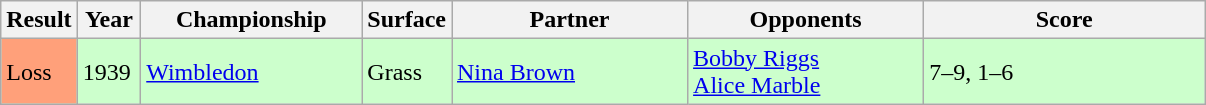<table class="sortable wikitable">
<tr>
<th style="width:40px">Result</th>
<th style="width:35px">Year</th>
<th style="width:140px">Championship</th>
<th style="width:50px">Surface</th>
<th style="width:150px">Partner</th>
<th style="width:150px">Opponents</th>
<th style="width:180px" class="unsortable">Score</th>
</tr>
<tr style="background:#cfc;">
<td style="background:#ffa07a;">Loss</td>
<td>1939</td>
<td><a href='#'>Wimbledon</a></td>
<td>Grass</td>
<td> <a href='#'>Nina Brown</a></td>
<td> <a href='#'>Bobby Riggs</a><br> <a href='#'>Alice Marble</a></td>
<td>7–9, 1–6</td>
</tr>
</table>
